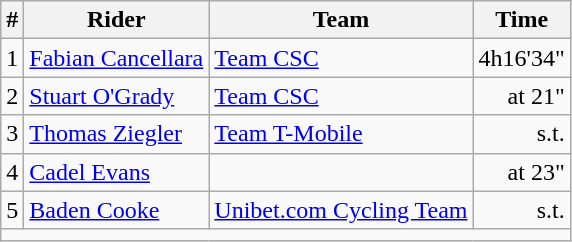<table class="wikitable">
<tr>
<th>#</th>
<th>Rider</th>
<th>Team</th>
<th>Time</th>
</tr>
<tr>
<td align=right>1</td>
<td> <a href='#'>Fabian Cancellara</a></td>
<td><a href='#'>Team CSC</a></td>
<td align=right>4h16'34"</td>
</tr>
<tr>
<td align=right>2</td>
<td> <a href='#'>Stuart O'Grady</a></td>
<td><a href='#'>Team CSC</a></td>
<td align=right>at 21"</td>
</tr>
<tr>
<td align=right>3</td>
<td> <a href='#'>Thomas Ziegler</a></td>
<td><a href='#'>Team T-Mobile</a></td>
<td align=right>s.t.</td>
</tr>
<tr>
<td align=right>4</td>
<td> <a href='#'>Cadel Evans</a></td>
<td></td>
<td align=right>at 23"</td>
</tr>
<tr>
<td align=right>5</td>
<td> <a href='#'>Baden Cooke</a></td>
<td><a href='#'>Unibet.com Cycling Team</a></td>
<td align=right>s.t.</td>
</tr>
<tr>
<td align=right colspan=5></td>
</tr>
</table>
